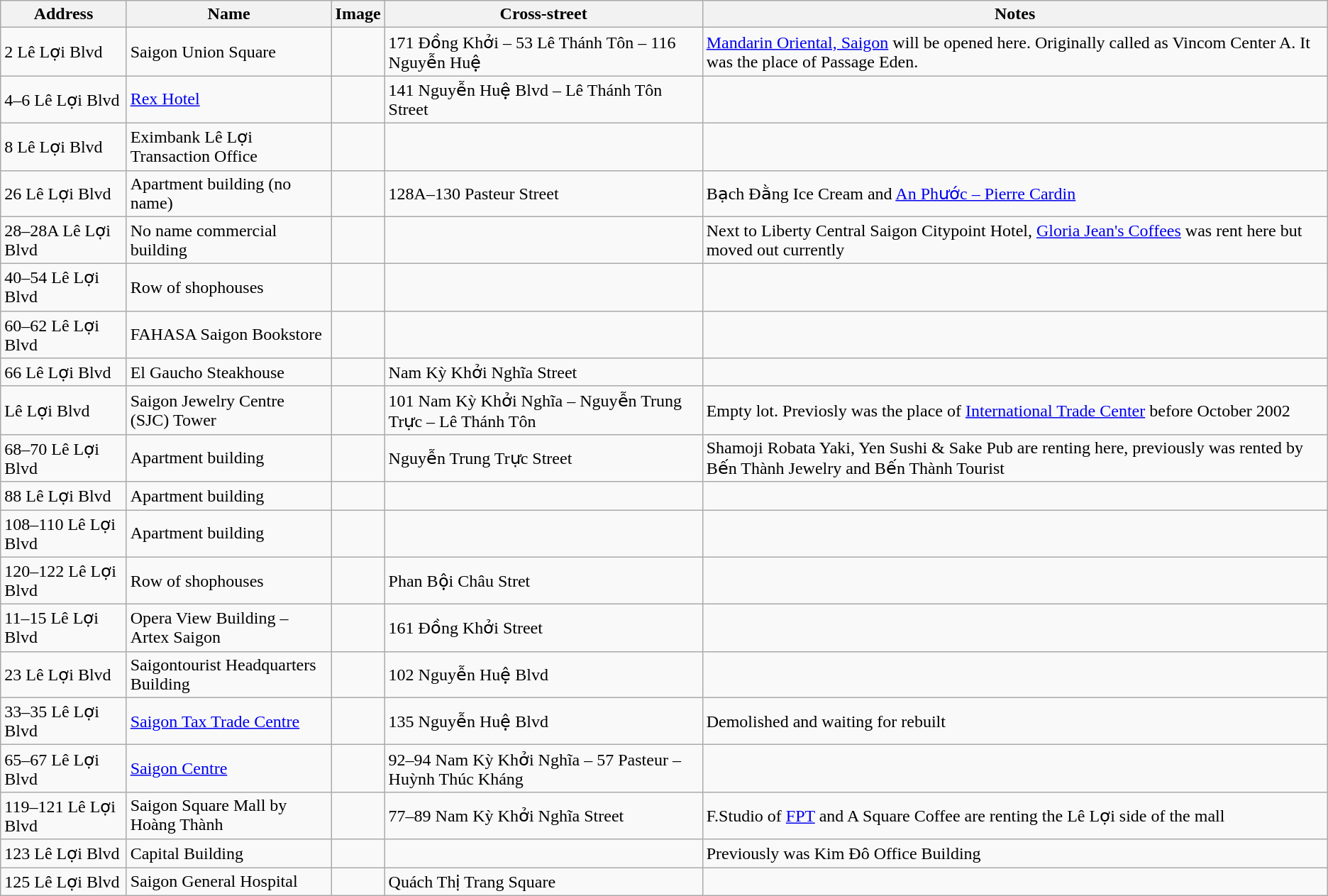<table class="wikitable sortable">
<tr>
<th>Address</th>
<th>Name</th>
<th>Image</th>
<th>Cross-street</th>
<th class=unsortable>Notes</th>
</tr>
<tr>
<td>2 Lê Lợi Blvd</td>
<td>Saigon Union Square</td>
<td></td>
<td>171 Đồng Khởi – 53 Lê Thánh Tôn – 116 Nguyễn Huệ</td>
<td><a href='#'>Mandarin Oriental, Saigon</a> will be opened here. Originally called as Vincom Center A. It was the place of Passage Eden.</td>
</tr>
<tr>
<td>4–6 Lê Lợi Blvd</td>
<td><a href='#'>Rex Hotel</a></td>
<td><br></td>
<td>141 Nguyễn Huệ Blvd – Lê Thánh Tôn Street</td>
<td></td>
</tr>
<tr>
<td>8 Lê Lợi Blvd</td>
<td>Eximbank Lê Lợi Transaction Office</td>
<td></td>
<td></td>
<td></td>
</tr>
<tr>
<td>26 Lê Lợi Blvd</td>
<td>Apartment building (no name)</td>
<td></td>
<td>128A–130 Pasteur Street</td>
<td>Bạch Đằng Ice Cream and <a href='#'>An Phước – Pierre Cardin</a></td>
</tr>
<tr>
<td>28–28A Lê Lợi Blvd</td>
<td>No name commercial building</td>
<td></td>
<td></td>
<td>Next to Liberty Central Saigon Citypoint Hotel, <a href='#'>Gloria Jean's Coffees</a> was rent here but moved out currently</td>
</tr>
<tr>
<td>40–54 Lê Lợi Blvd</td>
<td>Row of shophouses</td>
<td></td>
<td></td>
<td></td>
</tr>
<tr>
<td>60–62 Lê Lợi Blvd</td>
<td>FAHASA Saigon Bookstore</td>
<td></td>
<td></td>
<td></td>
</tr>
<tr>
<td>66 Lê Lợi Blvd</td>
<td>El Gaucho Steakhouse</td>
<td></td>
<td>Nam Kỳ Khởi Nghĩa Street</td>
<td></td>
</tr>
<tr>
<td>Lê Lợi Blvd</td>
<td>Saigon Jewelry Centre (SJC) Tower</td>
<td><br></td>
<td>101 Nam Kỳ Khởi Nghĩa – Nguyễn Trung Trực – Lê Thánh Tôn</td>
<td>Empty lot. Previosly was the place of <a href='#'>International Trade Center</a> before October 2002</td>
</tr>
<tr>
<td>68–70 Lê Lợi Blvd</td>
<td>Apartment building</td>
<td></td>
<td>Nguyễn Trung Trực Street</td>
<td>Shamoji Robata Yaki, Yen Sushi & Sake Pub are renting here, previously was rented by Bến Thành Jewelry and Bến Thành Tourist</td>
</tr>
<tr>
<td>88 Lê Lợi Blvd</td>
<td>Apartment building</td>
<td></td>
<td></td>
<td></td>
</tr>
<tr>
<td>108–110 Lê Lợi Blvd</td>
<td>Apartment building</td>
<td></td>
<td></td>
<td></td>
</tr>
<tr>
<td>120–122 Lê Lợi Blvd</td>
<td>Row of shophouses</td>
<td></td>
<td>Phan Bội Châu Stret</td>
<td></td>
</tr>
<tr>
<td>11–15 Lê Lợi Blvd</td>
<td>Opera View Building – Artex Saigon</td>
<td></td>
<td>161 Đồng Khởi Street</td>
<td></td>
</tr>
<tr>
<td>23 Lê Lợi Blvd</td>
<td>Saigontourist Headquarters Building</td>
<td></td>
<td>102 Nguyễn Huệ Blvd</td>
<td></td>
</tr>
<tr>
<td>33–35 Lê Lợi Blvd</td>
<td><a href='#'>Saigon Tax Trade Centre</a></td>
<td><br></td>
<td>135 Nguyễn Huệ Blvd</td>
<td>Demolished and waiting for rebuilt</td>
</tr>
<tr>
<td>65–67 Lê Lợi Blvd</td>
<td><a href='#'>Saigon Centre</a></td>
<td><br></td>
<td>92–94 Nam Kỳ Khởi Nghĩa – 57 Pasteur – Huỳnh Thúc Kháng</td>
<td></td>
</tr>
<tr>
<td>119–121 Lê Lợi Blvd</td>
<td>Saigon Square Mall by Hoàng Thành</td>
<td></td>
<td>77–89 Nam Kỳ Khởi Nghĩa Street</td>
<td>F.Studio of <a href='#'>FPT</a> and A Square Coffee are renting the Lê Lợi side of the mall</td>
</tr>
<tr>
<td>123 Lê Lợi Blvd</td>
<td>Capital Building</td>
<td></td>
<td></td>
<td>Previously was Kim Đô Office Building</td>
</tr>
<tr>
<td>125 Lê Lợi Blvd</td>
<td>Saigon General Hospital</td>
<td><br></td>
<td>Quách Thị Trang Square</td>
<td></td>
</tr>
</table>
